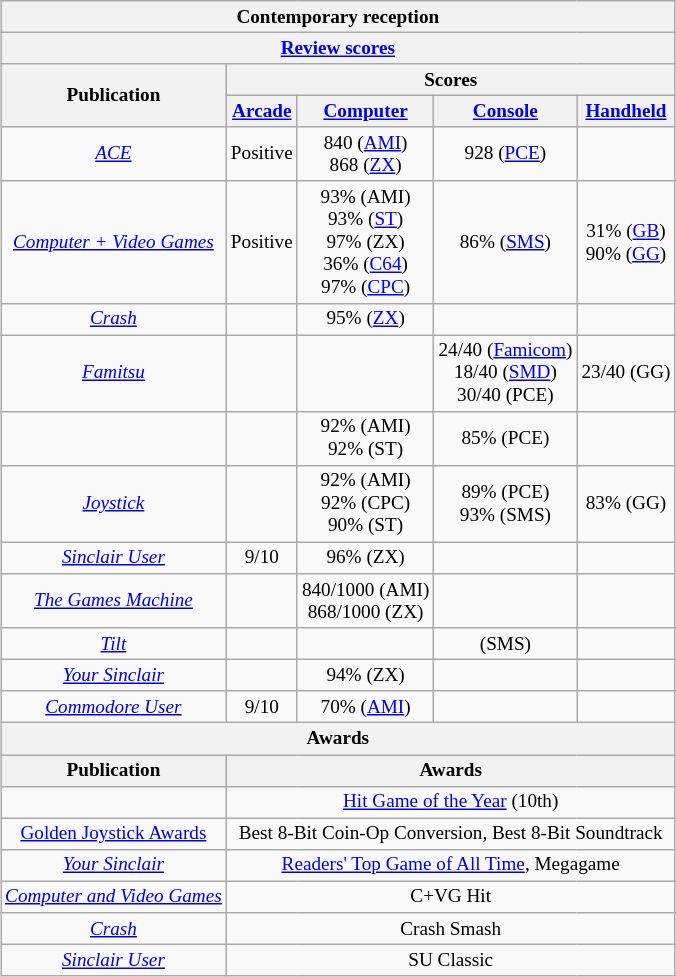<table class="wikitable collapsible" style="float:right; font-size:80%; text-align:center; margin:1em; margin-top:0; padding:0;" cellpadding="0">
<tr>
<th colspan=5 style="font-size: 100%">Contemporary reception</th>
</tr>
<tr>
<th colspan=5><a href='#'>Review scores</a></th>
</tr>
<tr>
<th rowspan=2>Publication</th>
<th colspan=4>Scores</th>
</tr>
<tr>
<th><a href='#'>Arcade</a></th>
<th><a href='#'>Computer</a></th>
<th><a href='#'>Console</a></th>
<th><a href='#'>Handheld</a></th>
</tr>
<tr>
<td><em><a href='#'>ACE</a></em></td>
<td>Positive</td>
<td>840 (<a href='#'>AMI</a>) <br> 868 (<a href='#'>ZX</a>)</td>
<td>928 (<a href='#'>PCE</a>)</td>
<td></td>
</tr>
<tr>
<td><em><a href='#'>Computer + Video Games</a></em></td>
<td>Positive</td>
<td>93% (AMI) <br> 93% (<a href='#'>ST</a>) <br> 97% (ZX) <br> 36% (<a href='#'>C64</a>) <br> 97% (<a href='#'>CPC</a>)</td>
<td>86% (<a href='#'>SMS</a>)</td>
<td>31% (<a href='#'>GB</a>) <br> 90% (<a href='#'>GG</a>)</td>
</tr>
<tr>
<td><em><a href='#'>Crash</a></em></td>
<td></td>
<td>95% (<a href='#'>ZX</a>)</td>
<td></td>
<td></td>
</tr>
<tr>
<td><em><a href='#'>Famitsu</a></em></td>
<td></td>
<td></td>
<td>24/40 (<a href='#'>Famicom</a>) <br> 18/40 (<a href='#'>SMD</a>) <br> 30/40 (PCE)</td>
<td>23/40 (GG)</td>
</tr>
<tr>
<td><em></em></td>
<td></td>
<td>92% (AMI) <br> 92% (ST)</td>
<td>85% (PCE)</td>
<td></td>
</tr>
<tr>
<td><em><a href='#'>Joystick</a></em></td>
<td></td>
<td>92% (AMI) <br> 92% (CPC) <br> 90% (ST)</td>
<td>89% (PCE) <br> 93% (SMS)</td>
<td>83% (GG)</td>
</tr>
<tr>
<td><em><a href='#'>Sinclair User</a></em></td>
<td>9/10</td>
<td>96% (ZX)</td>
<td></td>
<td></td>
</tr>
<tr>
<td><em><a href='#'>The Games Machine</a></em></td>
<td></td>
<td>840/1000 (AMI) <br> 868/1000 (ZX)</td>
<td></td>
<td></td>
</tr>
<tr>
<td><em><a href='#'>Tilt</a></em></td>
<td></td>
<td></td>
<td> (SMS)</td>
<td></td>
</tr>
<tr>
<td><em><a href='#'>Your Sinclair</a></em></td>
<td></td>
<td>94% (ZX)</td>
<td></td>
<td></td>
</tr>
<tr>
<td><em><a href='#'>Commodore User</a></em></td>
<td>9/10</td>
<td>70% (<a href='#'>AMI</a>)</td>
<td></td>
<td></td>
</tr>
<tr>
<th colspan=5>Awards</th>
</tr>
<tr>
<th>Publication</th>
<th colspan=4>Awards</th>
</tr>
<tr>
<td></td>
<td colspan=4><a href='#'>Hit Game of the Year</a> (10th)</td>
</tr>
<tr>
<td><a href='#'>Golden Joystick Awards</a></td>
<td colspan=4>Best 8-Bit Coin-Op Conversion, Best 8-Bit Soundtrack</td>
</tr>
<tr>
<td><em><a href='#'>Your Sinclair</a></em></td>
<td colspan=4><a href='#'>Readers' Top Game of All Time</a>, Megagame</td>
</tr>
<tr>
<td><em><a href='#'>Computer and Video Games</a></em></td>
<td colspan=4>C+VG Hit</td>
</tr>
<tr>
<td><em><a href='#'>Crash</a></em></td>
<td colspan=4>Crash Smash</td>
</tr>
<tr>
<td><em><a href='#'>Sinclair User</a></em></td>
<td colspan=4>SU Classic</td>
</tr>
</table>
